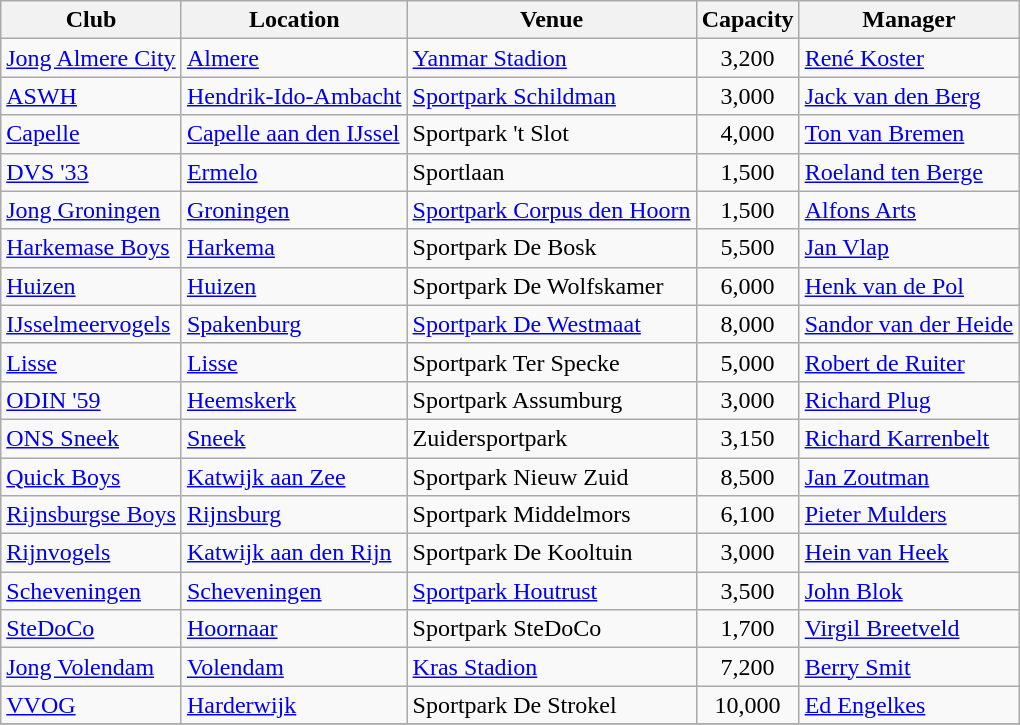<table class="wikitable sortable">
<tr>
<th>Club</th>
<th>Location</th>
<th>Venue</th>
<th>Capacity</th>
<th>Manager</th>
</tr>
<tr>
<td><a href='#'>Jong Almere City</a></td>
<td><a href='#'>Almere</a></td>
<td><a href='#'>Yanmar Stadion</a></td>
<td align="center">3,200</td>
<td><a href='#'>René Koster</a></td>
</tr>
<tr>
<td><a href='#'>ASWH</a></td>
<td><a href='#'>Hendrik-Ido-Ambacht</a></td>
<td><a href='#'>Sportpark Schildman</a></td>
<td align="center">3,000</td>
<td><a href='#'>Jack van den Berg</a></td>
</tr>
<tr>
<td><a href='#'>Capelle</a></td>
<td><a href='#'>Capelle aan den IJssel</a></td>
<td>Sportpark 't Slot</td>
<td align="center">4,000</td>
<td><a href='#'>Ton van Bremen</a></td>
</tr>
<tr>
<td><a href='#'>DVS '33</a></td>
<td><a href='#'>Ermelo</a></td>
<td>Sportlaan</td>
<td align="center">1,500</td>
<td><a href='#'>Roeland ten Berge</a></td>
</tr>
<tr>
<td><a href='#'>Jong Groningen</a></td>
<td><a href='#'>Groningen</a></td>
<td><a href='#'>Sportpark Corpus den Hoorn</a></td>
<td align="center">1,500</td>
<td><a href='#'>Alfons Arts</a></td>
</tr>
<tr>
<td><a href='#'>Harkemase Boys</a></td>
<td><a href='#'>Harkema</a></td>
<td>Sportpark De Bosk</td>
<td align="center">5,500</td>
<td><a href='#'>Jan Vlap</a></td>
</tr>
<tr>
<td><a href='#'>Huizen</a></td>
<td><a href='#'>Huizen</a></td>
<td>Sportpark De Wolfskamer</td>
<td align="center">6,000</td>
<td><a href='#'>Henk van de Pol</a></td>
</tr>
<tr>
<td><a href='#'>IJsselmeervogels</a></td>
<td><a href='#'>Spakenburg</a></td>
<td><a href='#'>Sportpark De Westmaat</a></td>
<td align="center">8,000</td>
<td><a href='#'>Sandor van der Heide</a></td>
</tr>
<tr>
<td><a href='#'>Lisse</a></td>
<td><a href='#'>Lisse</a></td>
<td>Sportpark Ter Specke</td>
<td align="center">5,000</td>
<td><a href='#'>Robert de Ruiter</a></td>
</tr>
<tr>
<td><a href='#'>ODIN '59</a></td>
<td><a href='#'>Heemskerk</a></td>
<td>Sportpark Assumburg</td>
<td align="center">3,000</td>
<td><a href='#'>Richard Plug</a></td>
</tr>
<tr>
<td><a href='#'>ONS Sneek</a></td>
<td><a href='#'>Sneek</a></td>
<td>Zuidersportpark</td>
<td align="center">3,150</td>
<td><a href='#'>Richard Karrenbelt</a></td>
</tr>
<tr>
<td><a href='#'>Quick Boys</a></td>
<td><a href='#'>Katwijk aan Zee</a></td>
<td>Sportpark Nieuw Zuid</td>
<td align="center">8,500</td>
<td><a href='#'>Jan Zoutman</a></td>
</tr>
<tr>
<td><a href='#'>Rijnsburgse Boys</a></td>
<td><a href='#'>Rijnsburg</a></td>
<td>Sportpark Middelmors</td>
<td align="center">6,100</td>
<td><a href='#'>Pieter Mulders</a></td>
</tr>
<tr>
<td><a href='#'>Rijnvogels</a></td>
<td><a href='#'>Katwijk aan den Rijn</a></td>
<td>Sportpark De Kooltuin</td>
<td align="center">3,000</td>
<td><a href='#'>Hein van Heek</a></td>
</tr>
<tr>
<td><a href='#'>Scheveningen</a></td>
<td><a href='#'>Scheveningen</a></td>
<td><a href='#'>Sportpark Houtrust</a></td>
<td align="center">3,500</td>
<td><a href='#'>John Blok</a></td>
</tr>
<tr>
<td><a href='#'>SteDoCo</a></td>
<td><a href='#'>Hoornaar</a></td>
<td>Sportpark SteDoCo</td>
<td align="center">1,700</td>
<td><a href='#'>Virgil Breetveld</a></td>
</tr>
<tr>
<td><a href='#'>Jong Volendam</a></td>
<td><a href='#'>Volendam</a></td>
<td><a href='#'>Kras Stadion</a></td>
<td align="center">7,200</td>
<td><a href='#'>Berry Smit</a></td>
</tr>
<tr>
<td><a href='#'>VVOG</a></td>
<td><a href='#'>Harderwijk</a></td>
<td>Sportpark De Strokel</td>
<td align="center">10,000</td>
<td><a href='#'>Ed Engelkes</a></td>
</tr>
<tr>
</tr>
</table>
